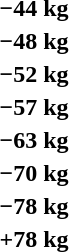<table>
<tr>
<th rowspan=2>−44 kg</th>
<td rowspan=2></td>
<td rowspan=2></td>
<td></td>
</tr>
<tr>
<td></td>
</tr>
<tr>
<th rowspan=2>−48 kg</th>
<td rowspan=2></td>
<td rowspan=2></td>
<td></td>
</tr>
<tr>
<td></td>
</tr>
<tr>
<th rowspan=2>−52 kg</th>
<td rowspan=2></td>
<td rowspan=2></td>
<td></td>
</tr>
<tr>
<td></td>
</tr>
<tr>
<th rowspan=2>−57 kg</th>
<td rowspan=2></td>
<td rowspan=2></td>
<td></td>
</tr>
<tr>
<td></td>
</tr>
<tr>
<th rowspan=2>−63 kg</th>
<td rowspan=2></td>
<td rowspan=2></td>
<td></td>
</tr>
<tr>
<td></td>
</tr>
<tr>
<th rowspan=2>−70 kg</th>
<td rowspan=2></td>
<td rowspan=2></td>
<td></td>
</tr>
<tr>
<td></td>
</tr>
<tr>
<th rowspan=2>−78 kg</th>
<td rowspan=2></td>
<td rowspan=2></td>
<td></td>
</tr>
<tr>
<td></td>
</tr>
<tr>
<th rowspan=2>+78 kg</th>
<td rowspan=2></td>
<td rowspan=2></td>
<td></td>
</tr>
<tr>
<td></td>
</tr>
</table>
